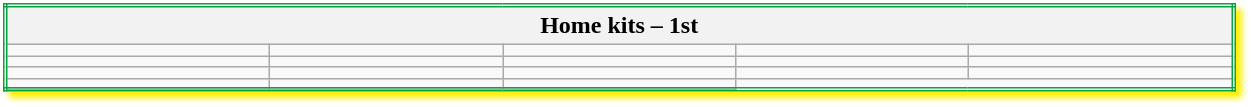<table class="wikitable mw-collapsible mw-collapsed" style="width:65%; border:double #07A33E; box-shadow: 4px 4px 4px #FFF100;">
<tr>
<th colspan=5>Home kits – 1st</th>
</tr>
<tr>
<td></td>
<td></td>
<td></td>
<td></td>
<td></td>
</tr>
<tr>
<td></td>
<td></td>
<td></td>
<td></td>
<td></td>
</tr>
<tr>
<td></td>
<td></td>
<td></td>
<td></td>
<td></td>
</tr>
<tr>
<td></td>
<td></td>
<td></td>
</tr>
<tr>
</tr>
</table>
